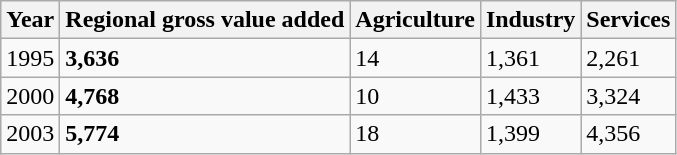<table class="wikitable">
<tr>
<th>Year</th>
<th>Regional gross value added</th>
<th>Agriculture</th>
<th>Industry</th>
<th>Services</th>
</tr>
<tr>
<td>1995</td>
<td><strong>3,636</strong></td>
<td>14</td>
<td>1,361</td>
<td>2,261</td>
</tr>
<tr>
<td>2000</td>
<td><strong>4,768</strong></td>
<td>10</td>
<td>1,433</td>
<td>3,324</td>
</tr>
<tr>
<td>2003</td>
<td><strong>5,774</strong></td>
<td>18</td>
<td>1,399</td>
<td>4,356</td>
</tr>
</table>
